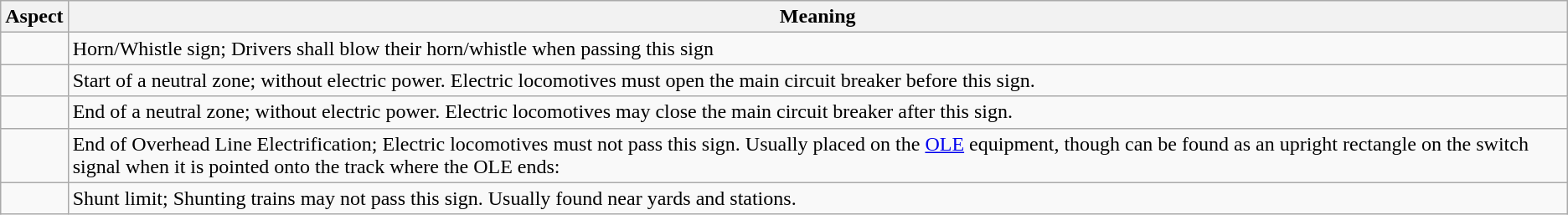<table class="wikitable" border="2">
<tr>
<th>Aspect</th>
<th>Meaning</th>
</tr>
<tr>
<td></td>
<td>Horn/Whistle sign; Drivers shall blow their horn/whistle when passing this sign</td>
</tr>
<tr>
<td></td>
<td>Start of a neutral zone; without electric power. Electric locomotives must open the main circuit breaker before this sign.</td>
</tr>
<tr>
<td></td>
<td>End of a neutral zone; without electric power. Electric locomotives may close the main circuit breaker after this sign.</td>
</tr>
<tr>
<td></td>
<td>End of Overhead Line Electrification; Electric locomotives must not pass this sign. Usually placed on the <a href='#'>OLE</a> equipment,  though can be found as an upright rectangle on the switch signal when it is pointed onto the track where the OLE ends: </td>
</tr>
<tr>
<td></td>
<td>Shunt limit; Shunting trains may not pass this sign. Usually found near yards and stations.</td>
</tr>
</table>
